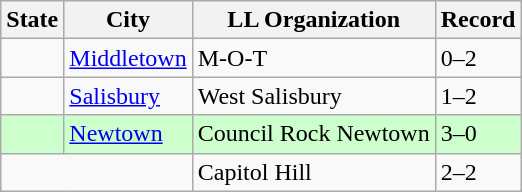<table class="wikitable">
<tr>
<th>State</th>
<th>City</th>
<th>LL Organization</th>
<th>Record</th>
</tr>
<tr>
<td><strong></strong></td>
<td><a href='#'>Middletown</a></td>
<td>M-O-T</td>
<td>0–2</td>
</tr>
<tr>
<td><strong></strong></td>
<td><a href='#'>Salisbury</a></td>
<td>West Salisbury</td>
<td>1–2</td>
</tr>
<tr bgcolor="#ccffcc">
<td><strong></strong></td>
<td><a href='#'>Newtown</a></td>
<td>Council Rock Newtown</td>
<td>3–0</td>
</tr>
<tr>
<td colspan="2"><strong></strong></td>
<td>Capitol Hill</td>
<td>2–2</td>
</tr>
</table>
